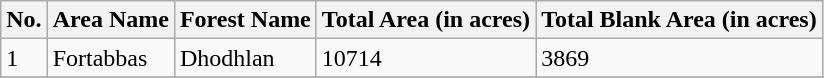<table class="wikitable">
<tr>
<th>No.</th>
<th>Area Name</th>
<th>Forest Name</th>
<th>Total Area (in acres)</th>
<th>Total Blank Area (in acres)</th>
</tr>
<tr>
<td>1</td>
<td>Fortabbas</td>
<td>Dhodhlan</td>
<td>10714</td>
<td>3869</td>
</tr>
<tr>
</tr>
</table>
